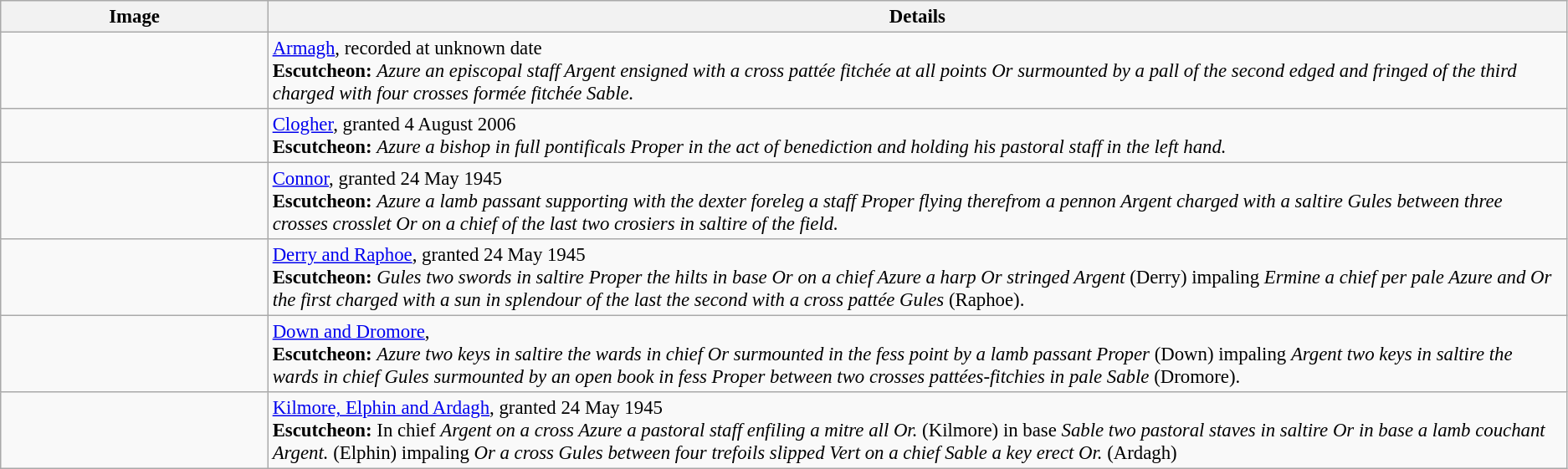<table class=wikitable style=font-size:95%>
<tr style="vertical-align:top; text-align:center;">
<th style="width:206px;">Image</th>
<th>Details</th>
</tr>
<tr valign=top>
<td align=center></td>
<td><a href='#'>Armagh</a>, recorded at unknown date<br><strong>Escutcheon:</strong> <em>Azure an episcopal staff Argent ensigned with a cross pattée fitchée at all points Or surmounted by a pall of the second edged and fringed of the third charged with four crosses formée fitchée Sable.</em>
</td>
</tr>
<tr valign=top>
<td align=center></td>
<td><a href='#'>Clogher</a>, granted 4 August 2006<br><strong>Escutcheon:</strong> <em>Azure a bishop in full pontificals Proper in the act of benediction and holding his pastoral staff in the left hand.</em>
</td>
</tr>
<tr valign=top>
<td align=center></td>
<td><a href='#'>Connor</a>, granted 24 May 1945<br><strong>Escutcheon:</strong> <em>Azure a lamb passant supporting with the dexter foreleg a staff Proper flying therefrom a pennon Argent charged with a saltire Gules between three crosses crosslet Or on a chief of the last two crosiers in saltire of the field.</em>
</td>
</tr>
<tr valign=top>
<td align=center></td>
<td><a href='#'>Derry and Raphoe</a>, granted 24 May 1945<br><strong>Escutcheon:</strong> <em>Gules two swords in saltire Proper the hilts in base Or on a chief Azure a harp Or stringed Argent</em> (Derry) impaling <em>Ermine a chief per pale Azure and Or the first charged with a sun in splendour of the last the second with a cross pattée Gules</em> (Raphoe).</td>
</tr>
<tr valign=top>
<td align=center></td>
<td><a href='#'>Down and Dromore</a>,<br><strong>Escutcheon:</strong> <em>Azure two keys in saltire the wards in chief Or surmounted in the fess point by a lamb passant Proper</em> (Down) impaling <em>Argent two keys in saltire the wards in chief Gules surmounted by an open book in fess Proper between two crosses pattées-fitchies in pale Sable</em> (Dromore).</td>
</tr>
<tr valign=top>
<td align=center></td>
<td><a href='#'>Kilmore, Elphin and Ardagh</a>, granted 24 May 1945<br><strong>Escutcheon:</strong> In chief <em>Argent on a cross Azure a pastoral staff enfiling a mitre all Or.</em> (Kilmore) in base <em>Sable two pastoral staves in saltire Or in base a lamb couchant Argent.</em> (Elphin) impaling <em>Or a cross Gules between four trefoils slipped Vert on a chief Sable a key erect Or.</em> (Ardagh) </td>
</tr>
</table>
